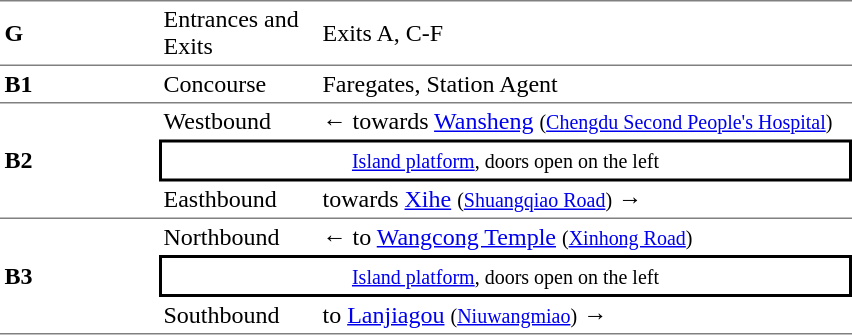<table cellspacing=0 cellpadding=3>
<tr>
<td style="border-top:solid 1px gray;border-bottom:solid 1px gray;" width=100><strong>G</strong></td>
<td style="border-top:solid 1px gray;border-bottom:solid 1px gray;" width=100>Entrances and Exits</td>
<td style="border-top:solid 1px gray;border-bottom:solid 1px gray;" width=350>Exits A, C-F</td>
</tr>
<tr>
<td style="border-bottom:solid 1px gray;"><strong>B1</strong></td>
<td style="border-bottom:solid 1px gray;">Concourse</td>
<td style="border-bottom:solid 1px gray;">Faregates, Station Agent</td>
</tr>
<tr>
<td style="border-bottom:solid 1px gray;" rowspan=3><strong>B2</strong></td>
<td>Westbound</td>
<td>←  towards <a href='#'>Wansheng</a> <small>(<a href='#'>Chengdu Second People's Hospital</a>)</small></td>
</tr>
<tr>
<td style="border-right:solid 2px black;border-left:solid 2px black;border-top:solid 2px black;border-bottom:solid 2px black;text-align:center;" colspan=2><small><a href='#'>Island platform</a>, doors open on the left</small></td>
</tr>
<tr>
<td style="border-bottom:solid 1px gray;">Easthbound</td>
<td style="border-bottom:solid 1px gray;">  towards <a href='#'>Xihe</a> <small>(<a href='#'>Shuangqiao Road</a>)</small> →</td>
</tr>
<tr>
<td style="border-bottom:solid 1px gray;" rowspan=3><strong>B3</strong></td>
<td>Northbound</td>
<td>←  to <a href='#'>Wangcong Temple</a> <small>(<a href='#'>Xinhong Road</a>)</small></td>
</tr>
<tr>
<td style="border-right:solid 2px black;border-left:solid 2px black;border-top:solid 2px black;border-bottom:solid 2px black;text-align:center;" colspan=2><small><a href='#'>Island platform</a>, doors open on the left</small></td>
</tr>
<tr>
<td style="border-bottom:solid 1px gray;">Southbound</td>
<td style="border-bottom:solid 1px gray;">  to <a href='#'>Lanjiagou</a> <small>(<a href='#'>Niuwangmiao</a>)</small> →</td>
</tr>
</table>
